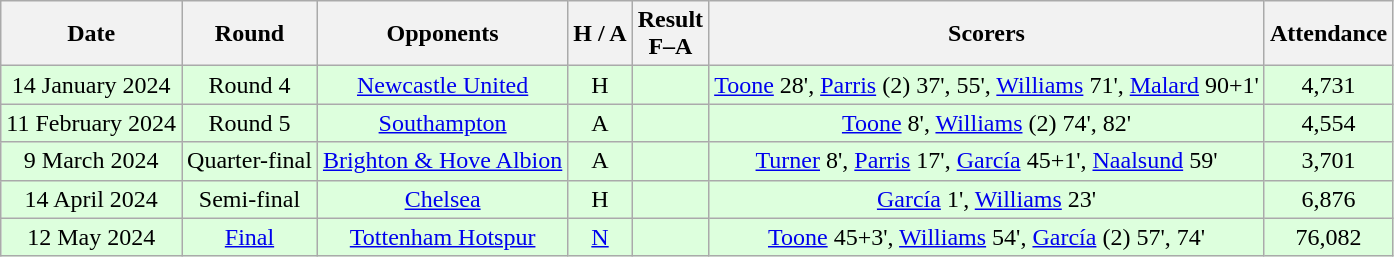<table class="wikitable" style="text-align:center">
<tr>
<th>Date</th>
<th>Round</th>
<th>Opponents</th>
<th>H / A</th>
<th>Result<br>F–A</th>
<th>Scorers</th>
<th>Attendance</th>
</tr>
<tr bgcolor=#ddffdd>
<td>14 January 2024</td>
<td>Round 4</td>
<td><a href='#'>Newcastle United</a></td>
<td>H</td>
<td></td>
<td><a href='#'>Toone</a> 28', <a href='#'>Parris</a> (2) 37', 55', <a href='#'>Williams</a> 71', <a href='#'>Malard</a> 90+1'</td>
<td>4,731</td>
</tr>
<tr bgcolor=#ddffdd>
<td>11 February 2024</td>
<td>Round 5</td>
<td><a href='#'>Southampton</a></td>
<td>A</td>
<td></td>
<td><a href='#'>Toone</a> 8', <a href='#'>Williams</a> (2) 74', 82'</td>
<td>4,554</td>
</tr>
<tr bgcolor=#ddffdd>
<td>9 March 2024</td>
<td>Quarter-final</td>
<td><a href='#'>Brighton & Hove Albion</a></td>
<td>A</td>
<td></td>
<td><a href='#'>Turner</a> 8', <a href='#'>Parris</a> 17', <a href='#'>García</a> 45+1', <a href='#'>Naalsund</a> 59'</td>
<td>3,701</td>
</tr>
<tr bgcolor=#ddffdd>
<td>14 April 2024</td>
<td>Semi-final</td>
<td><a href='#'>Chelsea</a></td>
<td>H</td>
<td></td>
<td><a href='#'>García</a> 1', <a href='#'>Williams</a> 23'</td>
<td>6,876</td>
</tr>
<tr bgcolor=#ddffdd>
<td>12 May 2024</td>
<td><a href='#'>Final</a></td>
<td><a href='#'>Tottenham Hotspur</a></td>
<td><a href='#'>N</a></td>
<td></td>
<td><a href='#'>Toone</a> 45+3', <a href='#'>Williams</a> 54', <a href='#'>García</a> (2) 57', 74'</td>
<td>76,082</td>
</tr>
</table>
